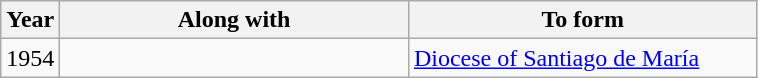<table class="wikitable">
<tr>
<th>Year</th>
<th width="225">Along with</th>
<th width="225">To form</th>
</tr>
<tr valign="top">
<td>1954</td>
<td></td>
<td><a href='#'>Diocese of Santiago de María</a></td>
</tr>
</table>
